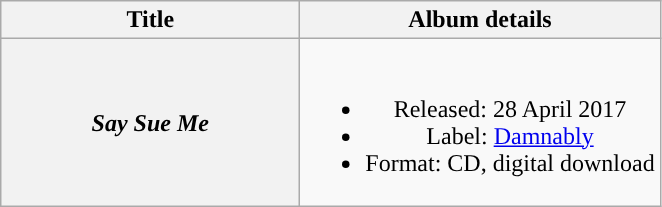<table class="wikitable plainrowheaders" style="text-align:center;">
<tr>
<th scope="col" style="width:12em;">Title</th>
<th scope="col">Album details</th>
</tr>
<tr>
<th scope="row"><em>Say Sue Me</em></th>
<td><br><ul><li>Released: 28 April 2017</li><li>Label: <a href='#'>Damnably</a></li><li>Format: CD, digital download</li></ul></td>
</tr>
</table>
